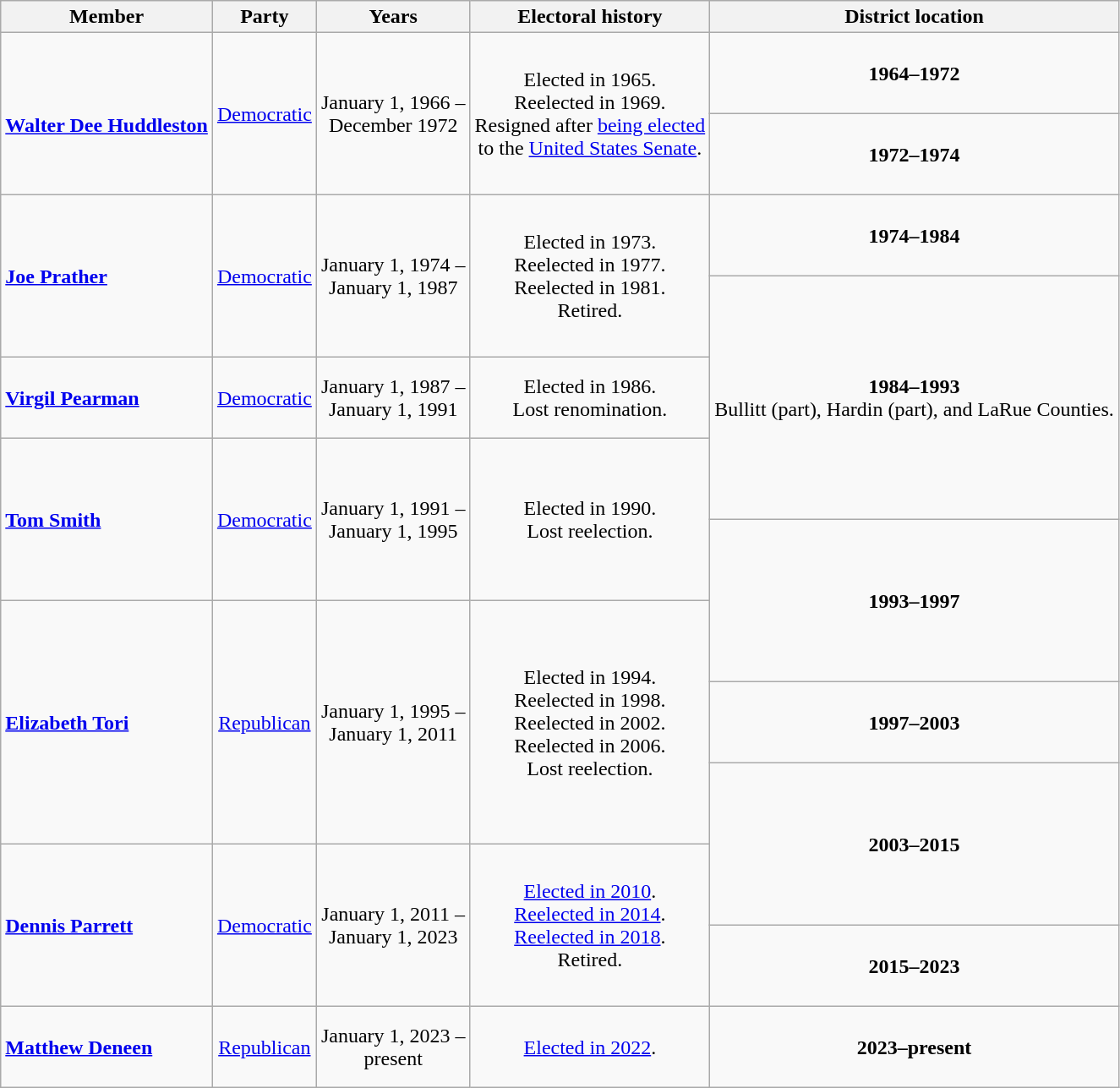<table class=wikitable style="text-align:center">
<tr>
<th>Member</th>
<th>Party</th>
<th>Years</th>
<th>Electoral history</th>
<th>District location</th>
</tr>
<tr style="height:4em">
<td rowspan=2 align=left><br><strong><a href='#'>Walter Dee Huddleston</a></strong><br></td>
<td rowspan=2 ><a href='#'>Democratic</a></td>
<td rowspan=2 nowrap>January 1, 1966 –<br>December 1972</td>
<td rowspan=2>Elected in 1965.<br>Reelected in 1969.<br>Resigned after <a href='#'>being elected</a><br>to the <a href='#'>United States Senate</a>.</td>
<td><strong>1964–1972</strong><br></td>
</tr>
<tr style="height:4em">
<td><strong>1972–1974</strong><br></td>
</tr>
<tr style="height:4em">
<td rowspan=2 align=left><strong><a href='#'>Joe Prather</a></strong><br></td>
<td rowspan=2 ><a href='#'>Democratic</a></td>
<td rowspan=2 nowrap>January 1, 1974 –<br>January 1, 1987</td>
<td rowspan=2>Elected in 1973.<br>Reelected in 1977.<br>Reelected in 1981.<br>Retired.</td>
<td><strong>1974–1984</strong><br></td>
</tr>
<tr style="height:4em">
<td rowspan=3><strong>1984–1993</strong><br>Bullitt (part), Hardin (part), and LaRue Counties.</td>
</tr>
<tr style="height:4em">
<td align=left><strong><a href='#'>Virgil Pearman</a></strong><br></td>
<td><a href='#'>Democratic</a></td>
<td nowrap>January 1, 1987 –<br>January 1, 1991</td>
<td>Elected in 1986.<br>Lost renomination.</td>
</tr>
<tr style="height:4em">
<td rowspan=2 align=left><strong><a href='#'>Tom Smith</a></strong><br></td>
<td rowspan=2 ><a href='#'>Democratic</a></td>
<td rowspan=2 nowrap>January 1, 1991 –<br>January 1, 1995</td>
<td rowspan=2>Elected in 1990.<br>Lost reelection.</td>
</tr>
<tr style="height:4em">
<td rowspan=2><strong>1993–1997</strong><br></td>
</tr>
<tr style="height:4em">
<td rowspan=3 align=left><strong><a href='#'>Elizabeth Tori</a></strong><br></td>
<td rowspan=3 ><a href='#'>Republican</a></td>
<td rowspan=3 nowrap>January 1, 1995 –<br>January 1, 2011</td>
<td rowspan=3>Elected in 1994.<br>Reelected in 1998.<br>Reelected in 2002.<br>Reelected in 2006.<br>Lost reelection.</td>
</tr>
<tr style="height:4em">
<td><strong>1997–2003</strong><br></td>
</tr>
<tr style="height:4em">
<td rowspan=2><strong>2003–2015</strong><br></td>
</tr>
<tr style="height:4em">
<td rowspan=2 align=left><strong><a href='#'>Dennis Parrett</a></strong><br></td>
<td rowspan=2 ><a href='#'>Democratic</a></td>
<td rowspan=2 nowrap>January 1, 2011 –<br>January 1, 2023</td>
<td rowspan=2><a href='#'>Elected in 2010</a>.<br><a href='#'>Reelected in 2014</a>.<br><a href='#'>Reelected in 2018</a>.<br>Retired.</td>
</tr>
<tr style="height:4em">
<td><strong>2015–2023</strong><br></td>
</tr>
<tr style="height:4em">
<td align=left><strong><a href='#'>Matthew Deneen</a></strong><br></td>
<td><a href='#'>Republican</a></td>
<td nowrap>January 1, 2023 –<br>present</td>
<td><a href='#'>Elected in 2022</a>.</td>
<td><strong>2023–present</strong><br></td>
</tr>
</table>
